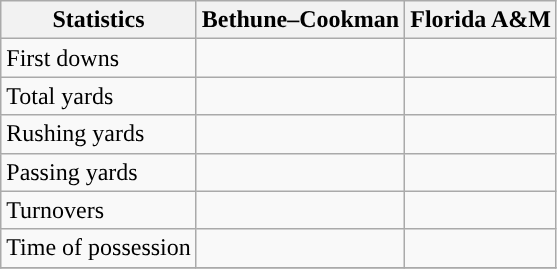<table class="wikitable">
<tr>
<th>Statistics</th>
<th>Bethune–Cookman</th>
<th>Florida A&M</th>
</tr>
<tr>
<td>First downs</td>
<td> </td>
<td> </td>
</tr>
<tr>
<td>Total yards</td>
<td> </td>
<td> </td>
</tr>
<tr>
<td>Rushing yards</td>
<td> </td>
<td> </td>
</tr>
<tr>
<td>Passing yards</td>
<td> </td>
<td> </td>
</tr>
<tr>
<td>Turnovers</td>
<td> </td>
<td> </td>
</tr>
<tr>
<td>Time of possession</td>
<td> </td>
<td> </td>
</tr>
<tr>
</tr>
</table>
